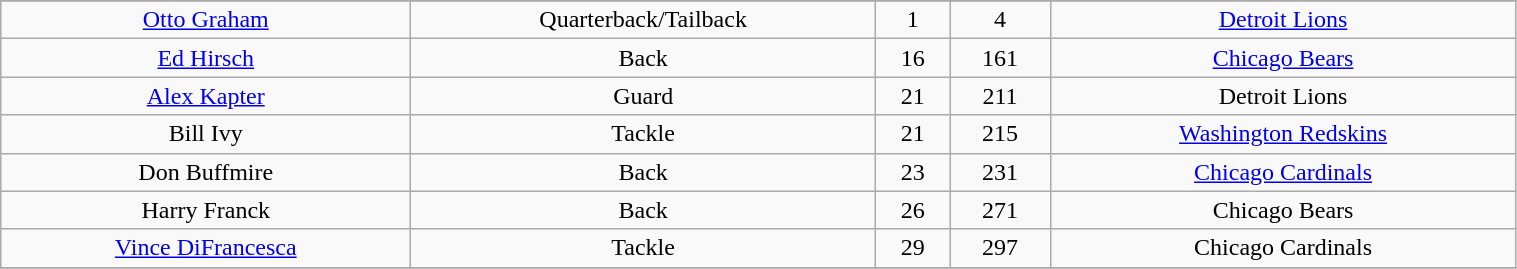<table class="wikitable" width="80%" align="center">
<tr>
</tr>
<tr align="center" bgcolor="">
<td><a href='#'>Otto Graham</a></td>
<td>Quarterback/Tailback</td>
<td>1</td>
<td>4</td>
<td><a href='#'>Detroit Lions</a></td>
</tr>
<tr align="center" bgcolor="">
<td><a href='#'>Ed Hirsch</a></td>
<td>Back</td>
<td>16</td>
<td>161</td>
<td><a href='#'>Chicago Bears</a></td>
</tr>
<tr align="center" bgcolor="">
<td><a href='#'>Alex Kapter</a></td>
<td>Guard</td>
<td>21</td>
<td>211</td>
<td>Detroit Lions</td>
</tr>
<tr align="center" bgcolor="">
<td>Bill Ivy</td>
<td>Tackle</td>
<td>21</td>
<td>215</td>
<td><a href='#'>Washington Redskins</a></td>
</tr>
<tr align="center" bgcolor="">
<td>Don Buffmire</td>
<td>Back</td>
<td>23</td>
<td>231</td>
<td><a href='#'>Chicago Cardinals</a></td>
</tr>
<tr align="center" bgcolor="">
<td>Harry Franck</td>
<td>Back</td>
<td>26</td>
<td>271</td>
<td>Chicago Bears</td>
</tr>
<tr align="center" bgcolor="">
<td><a href='#'>Vince DiFrancesca</a></td>
<td>Tackle</td>
<td>29</td>
<td>297</td>
<td>Chicago Cardinals</td>
</tr>
<tr align="center" bgcolor="">
</tr>
</table>
